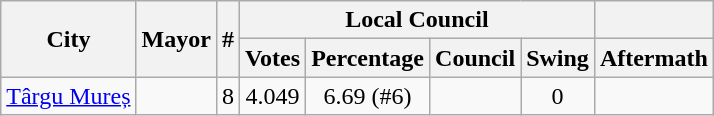<table class="wikitable collapsible collapsed"  style="text-align:center;">
<tr>
<th rowspan="2">City</th>
<th rowspan="2">Mayor</th>
<th rowspan="2">#</th>
<th colspan="4">Local Council</th>
<th></th>
</tr>
<tr>
<th>Votes</th>
<th>Percentage</th>
<th>Council</th>
<th>Swing</th>
<th>Aftermath</th>
</tr>
<tr>
<td><a href='#'>Târgu Mureș</a></td>
<td></td>
<td>8</td>
<td>4.049</td>
<td>6.69 (#6)</td>
<td></td>
<td> 0</td>
<td></td>
</tr>
</table>
